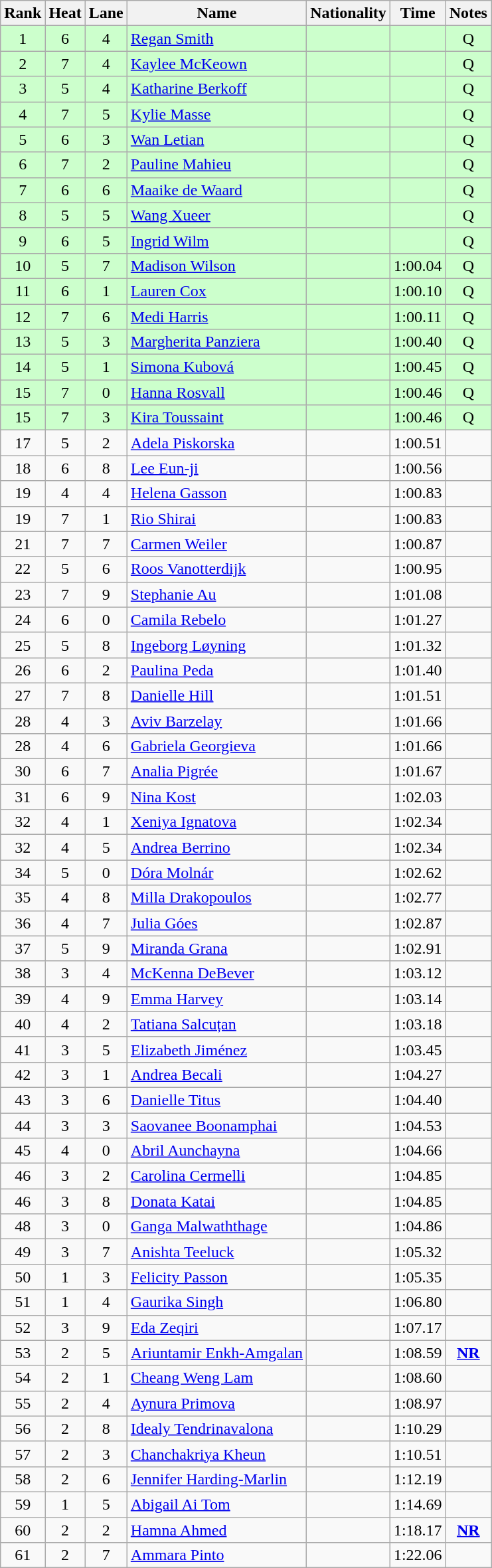<table class="wikitable sortable" style="text-align:center">
<tr>
<th>Rank</th>
<th>Heat</th>
<th>Lane</th>
<th>Name</th>
<th>Nationality</th>
<th>Time</th>
<th>Notes</th>
</tr>
<tr bgcolor=ccffcc>
<td>1</td>
<td>6</td>
<td>4</td>
<td align=left><a href='#'>Regan Smith</a></td>
<td align=left></td>
<td></td>
<td>Q</td>
</tr>
<tr bgcolor=ccffcc>
<td>2</td>
<td>7</td>
<td>4</td>
<td align=left><a href='#'>Kaylee McKeown</a></td>
<td align=left></td>
<td></td>
<td>Q</td>
</tr>
<tr bgcolor=ccffcc>
<td>3</td>
<td>5</td>
<td>4</td>
<td align=left><a href='#'>Katharine Berkoff</a></td>
<td align=left></td>
<td></td>
<td>Q</td>
</tr>
<tr bgcolor=ccffcc>
<td>4</td>
<td>7</td>
<td>5</td>
<td align=left><a href='#'>Kylie Masse</a></td>
<td align=left></td>
<td></td>
<td>Q</td>
</tr>
<tr bgcolor=ccffcc>
<td>5</td>
<td>6</td>
<td>3</td>
<td align=left><a href='#'>Wan Letian</a></td>
<td align=left></td>
<td></td>
<td>Q</td>
</tr>
<tr bgcolor=ccffcc>
<td>6</td>
<td>7</td>
<td>2</td>
<td align=left><a href='#'>Pauline Mahieu</a></td>
<td align=left></td>
<td></td>
<td>Q</td>
</tr>
<tr bgcolor=ccffcc>
<td>7</td>
<td>6</td>
<td>6</td>
<td align=left><a href='#'>Maaike de Waard</a></td>
<td align=left></td>
<td></td>
<td>Q</td>
</tr>
<tr bgcolor=ccffcc>
<td>8</td>
<td>5</td>
<td>5</td>
<td align=left><a href='#'>Wang Xueer</a></td>
<td align=left></td>
<td></td>
<td>Q</td>
</tr>
<tr bgcolor=ccffcc>
<td>9</td>
<td>6</td>
<td>5</td>
<td align=left><a href='#'>Ingrid Wilm</a></td>
<td align=left></td>
<td></td>
<td>Q</td>
</tr>
<tr bgcolor=ccffcc>
<td>10</td>
<td>5</td>
<td>7</td>
<td align=left><a href='#'>Madison Wilson</a></td>
<td align=left></td>
<td>1:00.04</td>
<td>Q</td>
</tr>
<tr bgcolor=ccffcc>
<td>11</td>
<td>6</td>
<td>1</td>
<td align=left><a href='#'>Lauren Cox</a></td>
<td align=left></td>
<td>1:00.10</td>
<td>Q</td>
</tr>
<tr bgcolor=ccffcc>
<td>12</td>
<td>7</td>
<td>6</td>
<td align=left><a href='#'>Medi Harris</a></td>
<td align=left></td>
<td>1:00.11</td>
<td>Q</td>
</tr>
<tr bgcolor=ccffcc>
<td>13</td>
<td>5</td>
<td>3</td>
<td align=left><a href='#'>Margherita Panziera</a></td>
<td align=left></td>
<td>1:00.40</td>
<td>Q</td>
</tr>
<tr bgcolor=ccffcc>
<td>14</td>
<td>5</td>
<td>1</td>
<td align=left><a href='#'>Simona Kubová</a></td>
<td align=left></td>
<td>1:00.45</td>
<td>Q</td>
</tr>
<tr bgcolor=ccffcc>
<td>15</td>
<td>7</td>
<td>0</td>
<td align=left><a href='#'>Hanna Rosvall</a></td>
<td align=left></td>
<td>1:00.46</td>
<td>Q</td>
</tr>
<tr bgcolor=ccffcc>
<td>15</td>
<td>7</td>
<td>3</td>
<td align=left><a href='#'>Kira Toussaint</a></td>
<td align=left></td>
<td>1:00.46</td>
<td>Q</td>
</tr>
<tr>
<td>17</td>
<td>5</td>
<td>2</td>
<td align=left><a href='#'>Adela Piskorska</a></td>
<td align=left></td>
<td>1:00.51</td>
<td></td>
</tr>
<tr>
<td>18</td>
<td>6</td>
<td>8</td>
<td align=left><a href='#'>Lee Eun-ji</a></td>
<td align=left></td>
<td>1:00.56</td>
<td></td>
</tr>
<tr>
<td>19</td>
<td>4</td>
<td>4</td>
<td align=left><a href='#'>Helena Gasson</a></td>
<td align=left></td>
<td>1:00.83</td>
<td></td>
</tr>
<tr>
<td>19</td>
<td>7</td>
<td>1</td>
<td align=left><a href='#'>Rio Shirai</a></td>
<td align=left></td>
<td>1:00.83</td>
<td></td>
</tr>
<tr>
<td>21</td>
<td>7</td>
<td>7</td>
<td align=left><a href='#'>Carmen Weiler</a></td>
<td align=left></td>
<td>1:00.87</td>
<td></td>
</tr>
<tr>
<td>22</td>
<td>5</td>
<td>6</td>
<td align=left><a href='#'>Roos Vanotterdijk</a></td>
<td align=left></td>
<td>1:00.95</td>
<td></td>
</tr>
<tr>
<td>23</td>
<td>7</td>
<td>9</td>
<td align=left><a href='#'>Stephanie Au</a></td>
<td align=left></td>
<td>1:01.08</td>
<td></td>
</tr>
<tr>
<td>24</td>
<td>6</td>
<td>0</td>
<td align=left><a href='#'>Camila Rebelo</a></td>
<td align=left></td>
<td>1:01.27</td>
<td></td>
</tr>
<tr>
<td>25</td>
<td>5</td>
<td>8</td>
<td align=left><a href='#'>Ingeborg Løyning</a></td>
<td align=left></td>
<td>1:01.32</td>
<td></td>
</tr>
<tr>
<td>26</td>
<td>6</td>
<td>2</td>
<td align=left><a href='#'>Paulina Peda</a></td>
<td align=left></td>
<td>1:01.40</td>
<td></td>
</tr>
<tr>
<td>27</td>
<td>7</td>
<td>8</td>
<td align=left><a href='#'>Danielle Hill</a></td>
<td align=left></td>
<td>1:01.51</td>
<td></td>
</tr>
<tr>
<td>28</td>
<td>4</td>
<td>3</td>
<td align=left><a href='#'>Aviv Barzelay</a></td>
<td align=left></td>
<td>1:01.66</td>
<td></td>
</tr>
<tr>
<td>28</td>
<td>4</td>
<td>6</td>
<td align=left><a href='#'>Gabriela Georgieva</a></td>
<td align=left></td>
<td>1:01.66</td>
<td></td>
</tr>
<tr>
<td>30</td>
<td>6</td>
<td>7</td>
<td align=left><a href='#'>Analia Pigrée</a></td>
<td align=left></td>
<td>1:01.67</td>
<td></td>
</tr>
<tr>
<td>31</td>
<td>6</td>
<td>9</td>
<td align=left><a href='#'>Nina Kost</a></td>
<td align=left></td>
<td>1:02.03</td>
<td></td>
</tr>
<tr>
<td>32</td>
<td>4</td>
<td>1</td>
<td align=left><a href='#'>Xeniya Ignatova</a></td>
<td align=left></td>
<td>1:02.34</td>
<td></td>
</tr>
<tr>
<td>32</td>
<td>4</td>
<td>5</td>
<td align=left><a href='#'>Andrea Berrino</a></td>
<td align=left></td>
<td>1:02.34</td>
<td></td>
</tr>
<tr>
<td>34</td>
<td>5</td>
<td>0</td>
<td align=left><a href='#'>Dóra Molnár</a></td>
<td align=left></td>
<td>1:02.62</td>
<td></td>
</tr>
<tr>
<td>35</td>
<td>4</td>
<td>8</td>
<td align=left><a href='#'>Milla Drakopoulos</a></td>
<td align=left></td>
<td>1:02.77</td>
<td></td>
</tr>
<tr>
<td>36</td>
<td>4</td>
<td>7</td>
<td align=left><a href='#'>Julia Góes</a></td>
<td align=left></td>
<td>1:02.87</td>
<td></td>
</tr>
<tr>
<td>37</td>
<td>5</td>
<td>9</td>
<td align=left><a href='#'>Miranda Grana</a></td>
<td align=left></td>
<td>1:02.91</td>
<td></td>
</tr>
<tr>
<td>38</td>
<td>3</td>
<td>4</td>
<td align=left><a href='#'>McKenna DeBever</a></td>
<td align=left></td>
<td>1:03.12</td>
<td></td>
</tr>
<tr>
<td>39</td>
<td>4</td>
<td>9</td>
<td align=left><a href='#'>Emma Harvey</a></td>
<td align=left></td>
<td>1:03.14</td>
<td></td>
</tr>
<tr>
<td>40</td>
<td>4</td>
<td>2</td>
<td align=left><a href='#'>Tatiana Salcuțan</a></td>
<td align=left></td>
<td>1:03.18</td>
<td></td>
</tr>
<tr>
<td>41</td>
<td>3</td>
<td>5</td>
<td align=left><a href='#'>Elizabeth Jiménez</a></td>
<td align=left></td>
<td>1:03.45</td>
<td></td>
</tr>
<tr>
<td>42</td>
<td>3</td>
<td>1</td>
<td align=left><a href='#'>Andrea Becali</a></td>
<td align=left></td>
<td>1:04.27</td>
<td></td>
</tr>
<tr>
<td>43</td>
<td>3</td>
<td>6</td>
<td align=left><a href='#'>Danielle Titus</a></td>
<td align=left></td>
<td>1:04.40</td>
<td></td>
</tr>
<tr>
<td>44</td>
<td>3</td>
<td>3</td>
<td align=left><a href='#'>Saovanee Boonamphai</a></td>
<td align=left></td>
<td>1:04.53</td>
<td></td>
</tr>
<tr>
<td>45</td>
<td>4</td>
<td>0</td>
<td align=left><a href='#'>Abril Aunchayna</a></td>
<td align=left></td>
<td>1:04.66</td>
<td></td>
</tr>
<tr>
<td>46</td>
<td>3</td>
<td>2</td>
<td align=left><a href='#'>Carolina Cermelli</a></td>
<td align=left></td>
<td>1:04.85</td>
<td></td>
</tr>
<tr>
<td>46</td>
<td>3</td>
<td>8</td>
<td align=left><a href='#'>Donata Katai</a></td>
<td align=left></td>
<td>1:04.85</td>
<td></td>
</tr>
<tr>
<td>48</td>
<td>3</td>
<td>0</td>
<td align=left><a href='#'>Ganga Malwaththage</a></td>
<td align=left></td>
<td>1:04.86</td>
<td></td>
</tr>
<tr>
<td>49</td>
<td>3</td>
<td>7</td>
<td align=left><a href='#'>Anishta Teeluck</a></td>
<td align=left></td>
<td>1:05.32</td>
<td></td>
</tr>
<tr>
<td>50</td>
<td>1</td>
<td>3</td>
<td align=left><a href='#'>Felicity Passon</a></td>
<td align=left></td>
<td>1:05.35</td>
<td></td>
</tr>
<tr>
<td>51</td>
<td>1</td>
<td>4</td>
<td align=left><a href='#'>Gaurika Singh</a></td>
<td align=left></td>
<td>1:06.80</td>
<td></td>
</tr>
<tr>
<td>52</td>
<td>3</td>
<td>9</td>
<td align=left><a href='#'>Eda Zeqiri</a></td>
<td align=left></td>
<td>1:07.17</td>
<td></td>
</tr>
<tr>
<td>53</td>
<td>2</td>
<td>5</td>
<td align=left><a href='#'>Ariuntamir Enkh-Amgalan</a></td>
<td align=left></td>
<td>1:08.59</td>
<td><strong><a href='#'>NR</a></strong></td>
</tr>
<tr>
<td>54</td>
<td>2</td>
<td>1</td>
<td align=left><a href='#'>Cheang Weng Lam</a></td>
<td align=left></td>
<td>1:08.60</td>
<td></td>
</tr>
<tr>
<td>55</td>
<td>2</td>
<td>4</td>
<td align=left><a href='#'>Aynura Primova</a></td>
<td align=left></td>
<td>1:08.97</td>
<td></td>
</tr>
<tr>
<td>56</td>
<td>2</td>
<td>8</td>
<td align=left><a href='#'>Idealy Tendrinavalona</a></td>
<td align=left></td>
<td>1:10.29</td>
<td></td>
</tr>
<tr>
<td>57</td>
<td>2</td>
<td>3</td>
<td align=left><a href='#'>Chanchakriya Kheun</a></td>
<td align=left></td>
<td>1:10.51</td>
<td></td>
</tr>
<tr>
<td>58</td>
<td>2</td>
<td>6</td>
<td align=left><a href='#'>Jennifer Harding-Marlin</a></td>
<td align=left></td>
<td>1:12.19</td>
<td></td>
</tr>
<tr>
<td>59</td>
<td>1</td>
<td>5</td>
<td align=left><a href='#'>Abigail Ai Tom</a></td>
<td align=left></td>
<td>1:14.69</td>
<td></td>
</tr>
<tr>
<td>60</td>
<td>2</td>
<td>2</td>
<td align=left><a href='#'>Hamna Ahmed</a></td>
<td align=left></td>
<td>1:18.17</td>
<td><strong><a href='#'>NR</a></strong></td>
</tr>
<tr>
<td>61</td>
<td>2</td>
<td>7</td>
<td align=left><a href='#'>Ammara Pinto</a></td>
<td align=left></td>
<td>1:22.06</td>
<td></td>
</tr>
</table>
